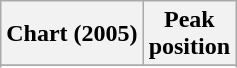<table class="wikitable sortable plainrowheaders" style="text-align:center">
<tr>
<th scope="col">Chart (2005)</th>
<th scope="col">Peak<br> position</th>
</tr>
<tr>
</tr>
<tr>
</tr>
</table>
